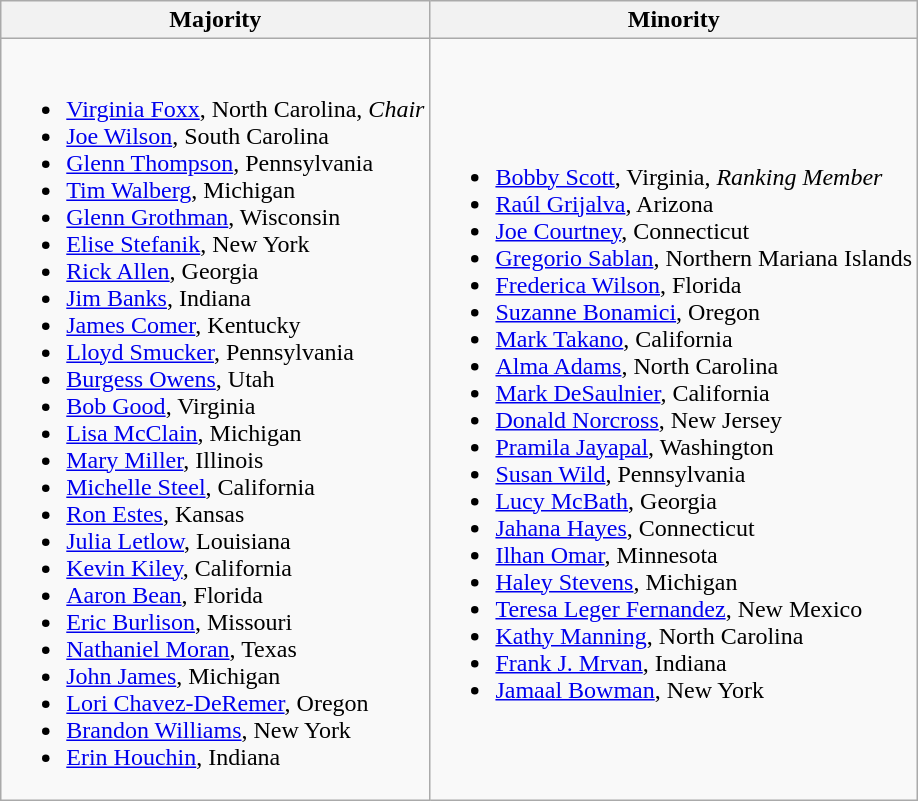<table class=wikitable>
<tr>
<th>Majority</th>
<th>Minority</th>
</tr>
<tr>
<td><br><ul><li><a href='#'>Virginia Foxx</a>, North Carolina, <em>Chair</em></li><li><a href='#'>Joe Wilson</a>, South Carolina</li><li><a href='#'>Glenn Thompson</a>, Pennsylvania</li><li><a href='#'>Tim Walberg</a>, Michigan</li><li><a href='#'>Glenn Grothman</a>, Wisconsin</li><li><a href='#'>Elise Stefanik</a>, New York</li><li><a href='#'>Rick Allen</a>, Georgia</li><li><a href='#'>Jim Banks</a>, Indiana</li><li><a href='#'>James Comer</a>, Kentucky</li><li><a href='#'>Lloyd Smucker</a>, Pennsylvania</li><li><a href='#'>Burgess Owens</a>, Utah</li><li><a href='#'>Bob Good</a>, Virginia</li><li><a href='#'>Lisa McClain</a>, Michigan</li><li><a href='#'>Mary Miller</a>, Illinois</li><li><a href='#'>Michelle Steel</a>, California</li><li><a href='#'>Ron Estes</a>, Kansas</li><li><a href='#'>Julia Letlow</a>, Louisiana</li><li><a href='#'>Kevin Kiley</a>, California</li><li><a href='#'>Aaron Bean</a>, Florida</li><li><a href='#'>Eric Burlison</a>, Missouri</li><li><a href='#'>Nathaniel Moran</a>, Texas</li><li><a href='#'>John James</a>, Michigan</li><li><a href='#'>Lori Chavez-DeRemer</a>, Oregon</li><li><a href='#'>Brandon Williams</a>, New York</li><li><a href='#'>Erin Houchin</a>, Indiana</li></ul></td>
<td><br><ul><li><a href='#'>Bobby Scott</a>, Virginia, <em>Ranking Member</em></li><li><a href='#'>Raúl Grijalva</a>, Arizona</li><li><a href='#'>Joe Courtney</a>, Connecticut</li><li><a href='#'>Gregorio Sablan</a>, Northern Mariana Islands</li><li><a href='#'>Frederica Wilson</a>, Florida</li><li><a href='#'>Suzanne Bonamici</a>, Oregon</li><li><a href='#'>Mark Takano</a>, California</li><li><a href='#'>Alma Adams</a>, North Carolina</li><li><a href='#'>Mark DeSaulnier</a>, California</li><li><a href='#'>Donald Norcross</a>, New Jersey</li><li><a href='#'>Pramila Jayapal</a>, Washington</li><li><a href='#'>Susan Wild</a>, Pennsylvania</li><li><a href='#'>Lucy McBath</a>, Georgia</li><li><a href='#'>Jahana Hayes</a>, Connecticut</li><li><a href='#'>Ilhan Omar</a>, Minnesota</li><li><a href='#'>Haley Stevens</a>, Michigan</li><li><a href='#'>Teresa Leger Fernandez</a>, New Mexico</li><li><a href='#'>Kathy Manning</a>, North Carolina</li><li><a href='#'>Frank J. Mrvan</a>, Indiana</li><li><a href='#'>Jamaal Bowman</a>, New York</li></ul></td>
</tr>
</table>
